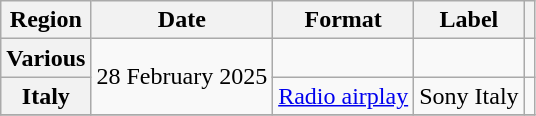<table class="wikitable plainrowheaders">
<tr>
<th scope="col">Region</th>
<th scope="col">Date</th>
<th scope="col">Format</th>
<th scope="col">Label</th>
<th scope="col"></th>
</tr>
<tr>
<th scope="row">Various</th>
<td rowspan="2">28 February 2025</td>
<td></td>
<td></td>
<td style="text-align:center"></td>
</tr>
<tr>
<th scope="row">Italy</th>
<td><a href='#'>Radio airplay</a></td>
<td>Sony Italy</td>
<td style="text-align:center"></td>
</tr>
<tr>
</tr>
</table>
